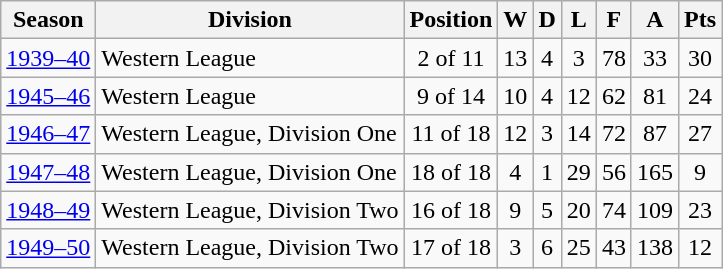<table class="wikitable" style="text-align:center;">
<tr>
<th>Season</th>
<th>Division</th>
<th>Position</th>
<th>W</th>
<th>D</th>
<th>L</th>
<th>F</th>
<th>A</th>
<th>Pts</th>
</tr>
<tr>
<td><a href='#'>1939–40</a></td>
<td align="left">Western League</td>
<td>2 of 11</td>
<td>13</td>
<td>4</td>
<td>3</td>
<td>78</td>
<td>33</td>
<td>30</td>
</tr>
<tr>
<td><a href='#'>1945–46</a></td>
<td align="left">Western League</td>
<td>9 of 14</td>
<td>10</td>
<td>4</td>
<td>12</td>
<td>62</td>
<td>81</td>
<td>24</td>
</tr>
<tr>
<td><a href='#'>1946–47</a></td>
<td align="left">Western League, Division One</td>
<td>11 of 18</td>
<td>12</td>
<td>3</td>
<td>14</td>
<td>72</td>
<td>87</td>
<td>27</td>
</tr>
<tr>
<td><a href='#'>1947–48</a></td>
<td align="left">Western League, Division One</td>
<td>18 of 18</td>
<td>4</td>
<td>1</td>
<td>29</td>
<td>56</td>
<td>165</td>
<td>9</td>
</tr>
<tr>
<td><a href='#'>1948–49</a></td>
<td align="left">Western League, Division Two</td>
<td>16 of 18</td>
<td>9</td>
<td>5</td>
<td>20</td>
<td>74</td>
<td>109</td>
<td>23</td>
</tr>
<tr>
<td><a href='#'>1949–50</a></td>
<td align="left">Western League, Division Two</td>
<td>17 of 18</td>
<td>3</td>
<td>6</td>
<td>25</td>
<td>43</td>
<td>138</td>
<td>12</td>
</tr>
</table>
